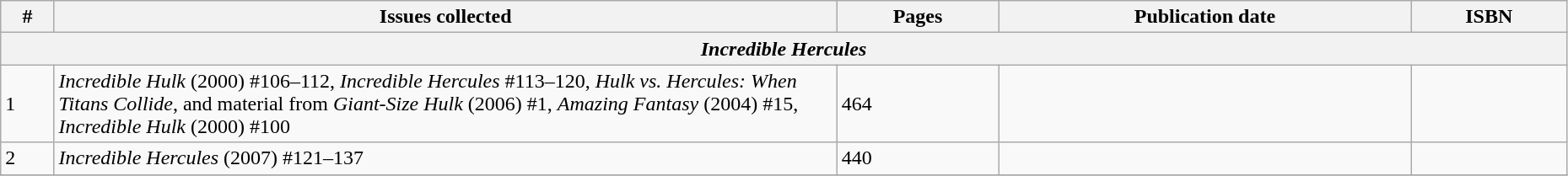<table class="wikitable sortable" width=98%>
<tr>
<th class="unsortable">#</th>
<th class="unsortable" width="50%">Issues collected</th>
<th>Pages</th>
<th>Publication date</th>
<th class="unsortable">ISBN</th>
</tr>
<tr>
<th colspan="5"><strong><em>Incredible Hercules</em></strong></th>
</tr>
<tr>
<td>1</td>
<td><em>Incredible Hulk</em> (2000) #106–112, <em>Incredible Hercules</em> #113–120, <em>Hulk vs. Hercules: When Titans Collide</em>, and material from <em>Giant-Size Hulk</em> (2006) #1, <em>Amazing Fantasy</em> (2004) #15, <em>Incredible Hulk</em> (2000) #100</td>
<td>464</td>
<td></td>
<td></td>
</tr>
<tr>
<td>2</td>
<td><em>Incredible Hercules</em> (2007) #121–137</td>
<td>440</td>
<td></td>
<td></td>
</tr>
<tr>
</tr>
</table>
